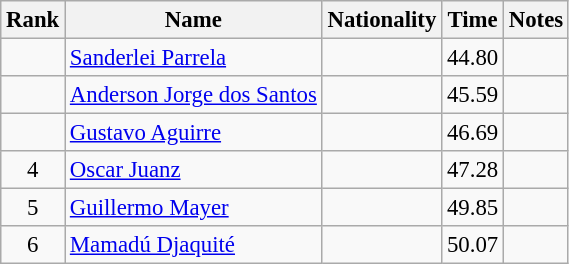<table class="wikitable sortable" style="text-align:center;font-size:95%">
<tr>
<th>Rank</th>
<th>Name</th>
<th>Nationality</th>
<th>Time</th>
<th>Notes</th>
</tr>
<tr>
<td></td>
<td align=left><a href='#'>Sanderlei Parrela</a></td>
<td align=left></td>
<td>44.80</td>
<td></td>
</tr>
<tr>
<td></td>
<td align=left><a href='#'>Anderson Jorge dos Santos</a></td>
<td align=left></td>
<td>45.59</td>
<td></td>
</tr>
<tr>
<td></td>
<td align=left><a href='#'>Gustavo Aguirre</a></td>
<td align=left></td>
<td>46.69</td>
<td></td>
</tr>
<tr>
<td>4</td>
<td align=left><a href='#'>Oscar Juanz</a></td>
<td align=left></td>
<td>47.28</td>
<td></td>
</tr>
<tr>
<td>5</td>
<td align=left><a href='#'>Guillermo Mayer</a></td>
<td align=left></td>
<td>49.85</td>
<td></td>
</tr>
<tr>
<td>6</td>
<td align=left><a href='#'>Mamadú Djaquité</a></td>
<td align=left></td>
<td>50.07</td>
<td></td>
</tr>
</table>
